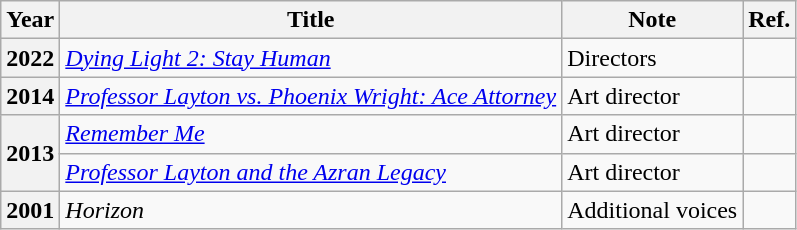<table class="wikitable">
<tr>
<th>Year</th>
<th>Title</th>
<th>Note</th>
<th>Ref.</th>
</tr>
<tr>
<th>2022</th>
<td><em><a href='#'>Dying Light 2: Stay Human</a></em></td>
<td>Directors</td>
<td></td>
</tr>
<tr>
<th>2014</th>
<td><em><a href='#'>Professor Layton vs. Phoenix Wright: Ace Attorney</a></em></td>
<td>Art director</td>
<td></td>
</tr>
<tr>
<th rowspan="2">2013</th>
<td><em><a href='#'>Remember Me</a></em></td>
<td>Art director</td>
<td></td>
</tr>
<tr>
<td><em><a href='#'>Professor Layton and the Azran Legacy</a></em></td>
<td>Art director</td>
<td></td>
</tr>
<tr>
<th>2001</th>
<td><em>Horizon</em></td>
<td>Additional voices</td>
<td></td>
</tr>
</table>
